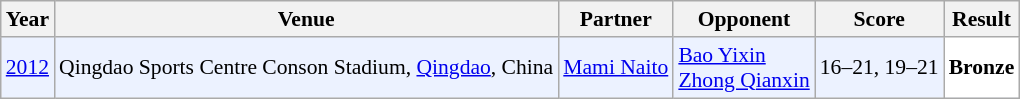<table class="sortable wikitable" style="font-size: 90%;">
<tr>
<th>Year</th>
<th>Venue</th>
<th>Partner</th>
<th>Opponent</th>
<th>Score</th>
<th>Result</th>
</tr>
<tr style="background:#ECF2FF">
<td align="center"><a href='#'>2012</a></td>
<td align="left">Qingdao Sports Centre Conson Stadium, <a href='#'>Qingdao</a>, China</td>
<td align="left"> <a href='#'>Mami Naito</a></td>
<td align="left"> <a href='#'>Bao Yixin</a><br> <a href='#'>Zhong Qianxin</a></td>
<td align="left">16–21, 19–21</td>
<td style="text-align:left; background:white"> <strong>Bronze</strong></td>
</tr>
</table>
